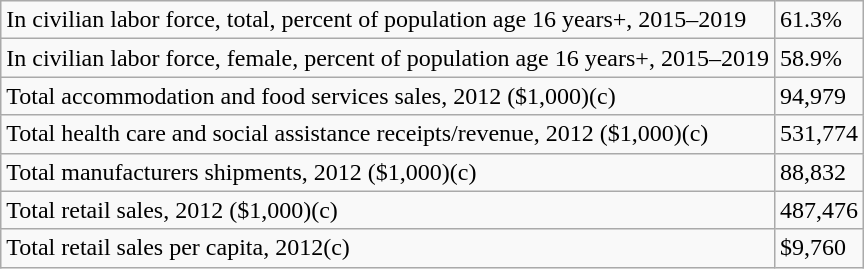<table class="wikitable">
<tr>
<td>In civilian labor force, total, percent of population age 16 years+, 2015–2019</td>
<td>61.3%</td>
</tr>
<tr>
<td>In civilian labor force, female, percent of population age 16 years+, 2015–2019</td>
<td>58.9%</td>
</tr>
<tr>
<td>Total accommodation and food services sales, 2012 ($1,000)(c)</td>
<td>94,979</td>
</tr>
<tr>
<td>Total health care and social assistance receipts/revenue, 2012 ($1,000)(c)</td>
<td>531,774</td>
</tr>
<tr>
<td>Total manufacturers shipments, 2012 ($1,000)(c)</td>
<td>88,832</td>
</tr>
<tr>
<td>Total retail sales, 2012 ($1,000)(c)</td>
<td>487,476</td>
</tr>
<tr>
<td>Total retail sales per capita, 2012(c)</td>
<td>$9,760</td>
</tr>
</table>
